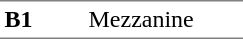<table border=0 cellspacing=0 cellpadding=3>
<tr>
<td style="border-bottom:solid 1px gray;border-top:solid 1px gray;" width=50 valign=top><strong>B1</strong></td>
<td style="border-top:solid 1px gray;border-bottom:solid 1px gray;" width=100 valign=top>Mezzanine</td>
</tr>
</table>
